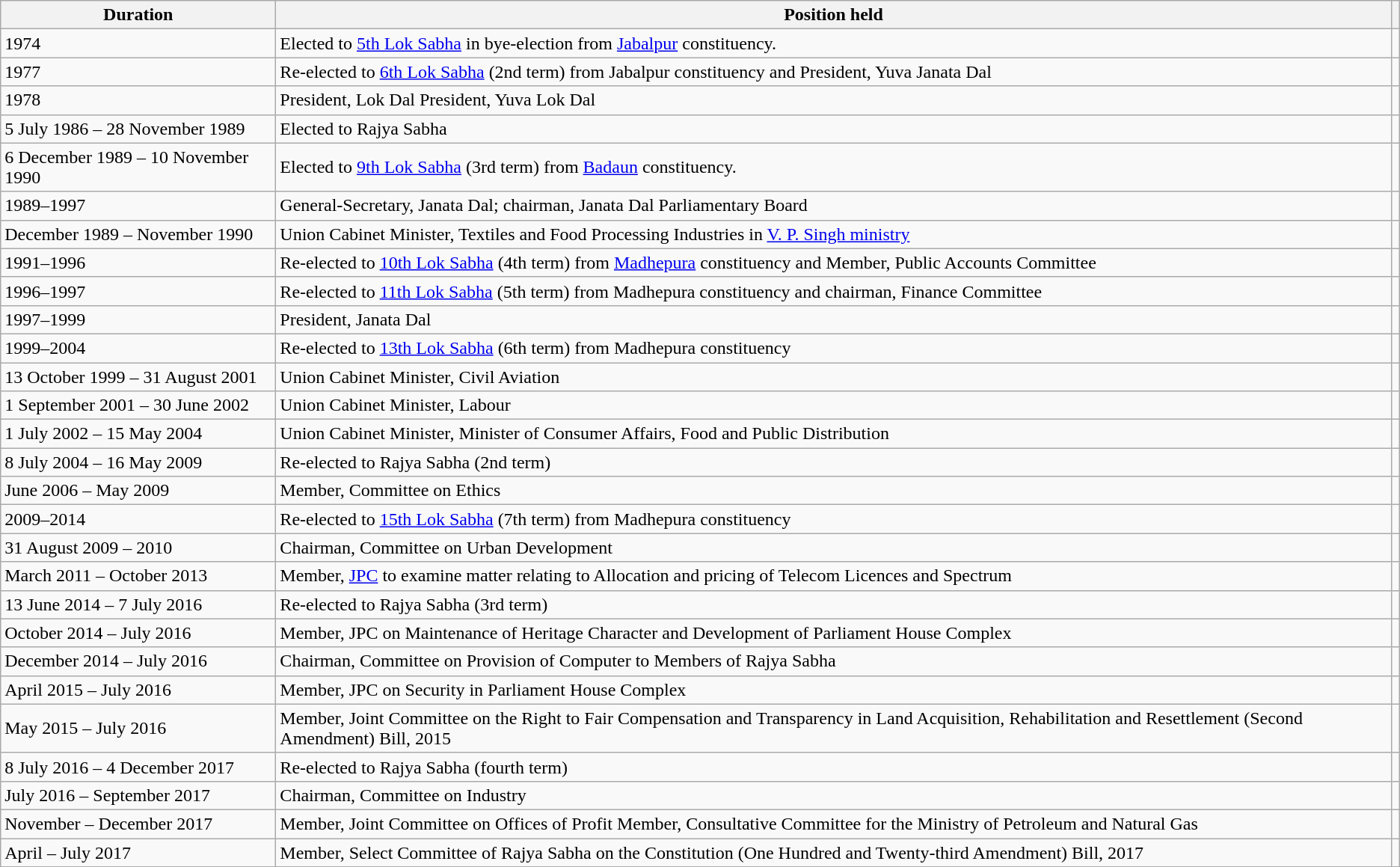<table class="wikitable">
<tr>
<th>Duration</th>
<th>Position held</th>
<th></th>
</tr>
<tr>
<td>1974</td>
<td>Elected to <a href='#'>5th Lok Sabha</a> in bye-election from <a href='#'>Jabalpur</a> constituency.</td>
<td style="text-align:center;"></td>
</tr>
<tr>
<td>1977</td>
<td>Re-elected to <a href='#'>6th Lok Sabha</a> (2nd term) from Jabalpur constituency and President, Yuva Janata Dal</td>
<td style="text-align:center;"></td>
</tr>
<tr>
<td>1978</td>
<td>President, Lok Dal President, Yuva Lok Dal</td>
<td style="text-align:center;"></td>
</tr>
<tr>
<td>5 July 1986 – 28 November 1989</td>
<td>Elected to Rajya Sabha</td>
<td style="text-align:center;"></td>
</tr>
<tr>
<td>6 December 1989 – 10 November 1990</td>
<td>Elected to <a href='#'>9th Lok Sabha</a> (3rd term) from <a href='#'>Badaun</a> constituency.</td>
<td style="text-align:center;"></td>
</tr>
<tr>
<td>1989–1997</td>
<td>General-Secretary, Janata Dal; chairman, Janata Dal Parliamentary Board</td>
<td style="text-align:center;"></td>
</tr>
<tr>
<td>December 1989 – November 1990</td>
<td>Union Cabinet Minister, Textiles and Food Processing Industries in <a href='#'>V. P. Singh ministry</a></td>
<td style="text-align:center;"></td>
</tr>
<tr>
<td>1991–1996</td>
<td>Re-elected to <a href='#'>10th Lok Sabha</a> (4th term) from <a href='#'>Madhepura</a> constituency and Member, Public Accounts Committee</td>
<td style="text-align:center;"></td>
</tr>
<tr>
<td>1996–1997</td>
<td>Re-elected to <a href='#'>11th Lok Sabha</a> (5th term) from Madhepura constituency and chairman, Finance Committee</td>
<td style="text-align:center;"></td>
</tr>
<tr>
<td>1997–1999</td>
<td>President, Janata Dal</td>
<td style="text-align:center;"></td>
</tr>
<tr>
<td>1999–2004</td>
<td>Re-elected to <a href='#'>13th Lok Sabha</a> (6th term) from Madhepura constituency</td>
<td style="text-align:center;"></td>
</tr>
<tr>
<td>13 October 1999 – 31 August 2001</td>
<td>Union Cabinet Minister, Civil Aviation</td>
<td style="text-align:center;"></td>
</tr>
<tr>
<td>1 September 2001 – 30 June 2002</td>
<td>Union Cabinet Minister, Labour</td>
<td style="text-align:center;"></td>
</tr>
<tr>
<td>1 July 2002 – 15 May 2004</td>
<td>Union Cabinet Minister, Minister of Consumer Affairs, Food and Public Distribution</td>
<td style="text-align:center;"></td>
</tr>
<tr>
<td>8 July 2004 – 16 May 2009</td>
<td>Re-elected to Rajya Sabha (2nd term)</td>
<td style="text-align:center;"></td>
</tr>
<tr>
<td>June 2006 – May 2009</td>
<td>Member, Committee on Ethics</td>
<td style="text-align:center;"></td>
</tr>
<tr>
<td>2009–2014</td>
<td>Re-elected to <a href='#'>15th Lok Sabha</a> (7th term) from Madhepura constituency</td>
<td style="text-align:center;"></td>
</tr>
<tr>
<td>31 August 2009 – 2010</td>
<td>Chairman, Committee on Urban Development</td>
<td style="text-align:center;"></td>
</tr>
<tr>
<td>March 2011 – October 2013</td>
<td>Member, <a href='#'>JPC</a> to examine matter relating to Allocation and pricing of Telecom Licences and Spectrum</td>
<td style="text-align:center;"></td>
</tr>
<tr>
<td>13 June 2014 – 7 July 2016</td>
<td>Re-elected to Rajya Sabha (3rd term)</td>
<td style="text-align:center;"></td>
</tr>
<tr>
<td>October 2014 – July 2016</td>
<td>Member, JPC on Maintenance of Heritage Character and Development of Parliament House Complex</td>
<td style="text-align:center;"></td>
</tr>
<tr>
<td>December 2014 – July 2016</td>
<td>Chairman, Committee on Provision of Computer to Members of Rajya Sabha</td>
<td style="text-align:center;"></td>
</tr>
<tr>
<td>April 2015 – July 2016</td>
<td>Member, JPC on Security in Parliament House Complex</td>
<td style="text-align:center;"></td>
</tr>
<tr>
<td>May 2015 – July 2016</td>
<td>Member, Joint Committee on the Right to Fair Compensation and Transparency in Land Acquisition, Rehabilitation and Resettlement (Second Amendment) Bill, 2015</td>
<td style="text-align:center;"></td>
</tr>
<tr>
<td>8 July 2016 – 4 December 2017</td>
<td>Re-elected to Rajya Sabha (fourth term)</td>
<td style="text-align:center;"></td>
</tr>
<tr>
<td>July 2016 – September 2017</td>
<td>Chairman, Committee on Industry</td>
<td style="text-align:center;"></td>
</tr>
<tr>
<td>November – December 2017</td>
<td>Member, Joint Committee on Offices of Profit Member, Consultative Committee for the Ministry of Petroleum and Natural Gas</td>
<td style="text-align:center;"></td>
</tr>
<tr>
<td>April – July 2017</td>
<td>Member, Select Committee of Rajya Sabha on the Constitution (One Hundred and Twenty-third Amendment) Bill, 2017</td>
<td style="text-align:center;"></td>
</tr>
</table>
